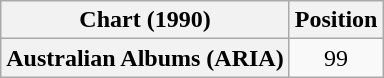<table class="wikitable plainrowheaders" style="text-align:center">
<tr>
<th scope="col">Chart (1990)</th>
<th scope="col">Position</th>
</tr>
<tr>
<th scope="row">Australian Albums (ARIA)</th>
<td>99</td>
</tr>
</table>
